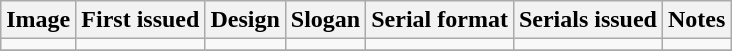<table class="wikitable">
<tr>
<th>Image</th>
<th>First issued</th>
<th>Design</th>
<th>Slogan</th>
<th>Serial format</th>
<th>Serials issued</th>
<th>Notes</th>
</tr>
<tr>
<td></td>
<td></td>
<td></td>
<td></td>
<td></td>
<td></td>
<td></td>
</tr>
<tr>
</tr>
</table>
